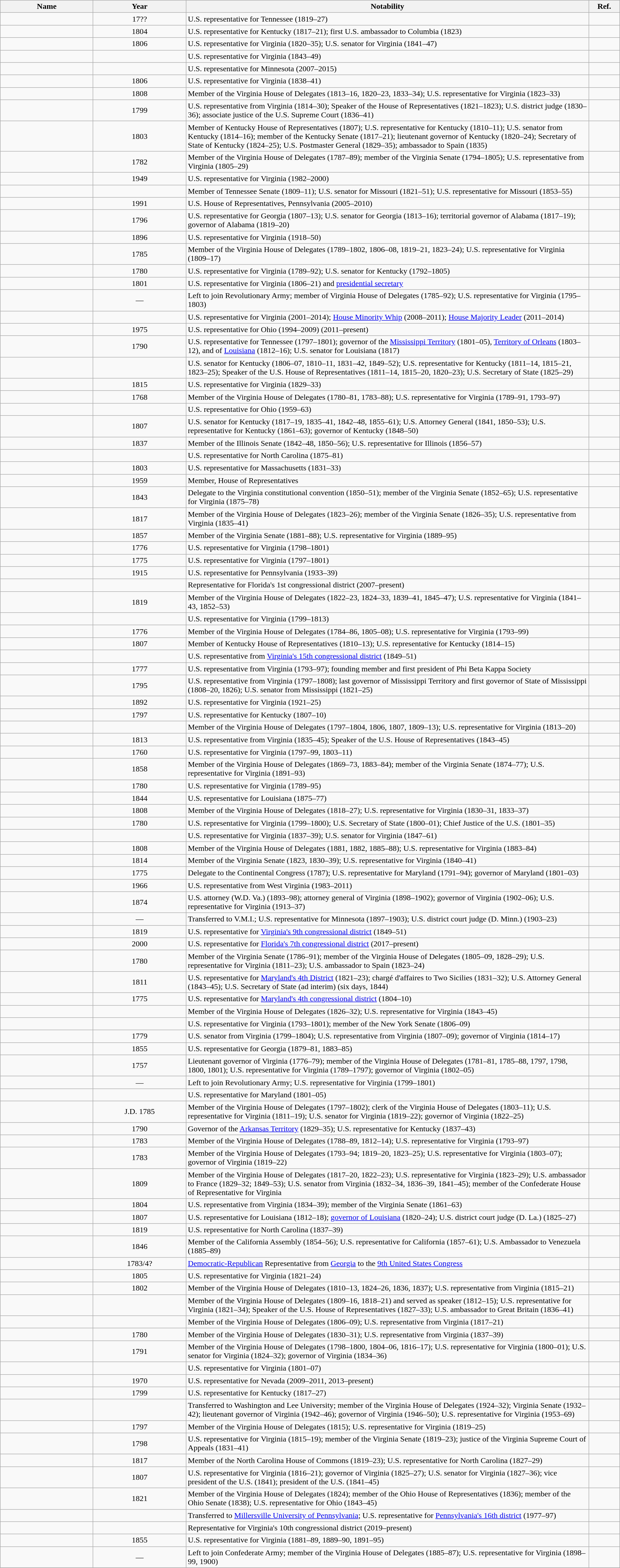<table class="wikitable sortable" style="width:100%">
<tr>
<th width="15%">Name</th>
<th width="15%">Year</th>
<th width="65%" class="unsortable">Notability</th>
<th width="5%" class="unsortable">Ref.</th>
</tr>
<tr>
<td></td>
<td align="center">17??</td>
<td>U.S. representative for Tennessee (1819–27)</td>
<td align="center"></td>
</tr>
<tr>
<td></td>
<td align="center">1804</td>
<td>U.S. representative for Kentucky (1817–21); first U.S. ambassador to Columbia (1823)</td>
<td align="center"></td>
</tr>
<tr>
<td></td>
<td align="center">1806</td>
<td>U.S. representative for Virginia (1820–35); U.S. senator for Virginia (1841–47)</td>
<td align="center"></td>
</tr>
<tr>
<td></td>
<td align="center"></td>
<td>U.S. representative for Virginia (1843–49)</td>
<td align="center"></td>
</tr>
<tr>
<td></td>
<td align="center"></td>
<td>U.S. representative for Minnesota (2007–2015)</td>
<td align="center"></td>
</tr>
<tr>
<td></td>
<td align="center">1806</td>
<td>U.S. representative for Virginia (1838–41)</td>
<td align="center"></td>
</tr>
<tr>
<td></td>
<td align="center">1808</td>
<td>Member of the Virginia House of Delegates (1813–16, 1820–23, 1833–34); U.S. representative for Virginia (1823–33)</td>
<td align="center"></td>
</tr>
<tr>
<td></td>
<td align="center">1799</td>
<td>U.S. representative from Virginia (1814–30); Speaker of the House of Representatives (1821–1823); U.S. district judge (1830–36); associate justice of the U.S. Supreme Court (1836–41)</td>
<td align="center"></td>
</tr>
<tr>
<td></td>
<td align="center">1803</td>
<td>Member of Kentucky House of Representatives (1807); U.S. representative for Kentucky (1810–11); U.S. senator from Kentucky (1814–16); member of the Kentucky Senate (1817–21); lieutenant governor of Kentucky (1820–24); Secretary of State of Kentucky (1824–25); U.S. Postmaster General (1829–35); ambassador to Spain (1835)</td>
<td align="center"></td>
</tr>
<tr>
<td></td>
<td align="center">1782</td>
<td>Member of the Virginia House of Delegates (1787–89); member of the Virginia Senate (1794–1805); U.S. representative from Virginia (1805–29)</td>
<td align="center"></td>
</tr>
<tr>
<td></td>
<td align="center">1949</td>
<td>U.S. representative for Virginia (1982–2000)</td>
<td align="center"></td>
</tr>
<tr>
<td></td>
<td align="center"></td>
<td>Member of Tennessee Senate (1809–11); U.S. senator for Missouri (1821–51); U.S. representative for Missouri (1853–55)</td>
<td align="center"></td>
</tr>
<tr>
<td></td>
<td align="center">1991</td>
<td>U.S. House of Representatives, Pennsylvania (2005–2010)</td>
<td align="center"></td>
</tr>
<tr>
<td></td>
<td align="center">1796</td>
<td>U.S. representative for Georgia (1807–13); U.S. senator for Georgia (1813–16); territorial governor of Alabama (1817–19); governor of Alabama (1819–20)</td>
<td align="center"></td>
</tr>
<tr>
<td></td>
<td align="center">1896</td>
<td>U.S. representative for Virginia (1918–50)</td>
<td align="center"></td>
</tr>
<tr>
<td></td>
<td align="center">1785</td>
<td>Member of the Virginia House of Delegates (1789–1802, 1806–08, 1819–21, 1823–24); U.S. representative for Virginia (1809–17)</td>
<td align="center"></td>
</tr>
<tr>
<td></td>
<td align="center">1780</td>
<td>U.S. representative for Virginia (1789–92); U.S. senator for Kentucky (1792–1805)</td>
<td align="center"></td>
</tr>
<tr>
<td></td>
<td align="center">1801</td>
<td>U.S. representative for Virginia (1806–21) and <a href='#'>presidential secretary</a></td>
<td align="center"></td>
</tr>
<tr>
<td></td>
<td align="center">—</td>
<td>Left to join Revolutionary Army; member of Virginia House of Delegates (1785–92); U.S. representative for Virginia (1795–1803)</td>
<td align="center"></td>
</tr>
<tr>
<td></td>
<td align="center"></td>
<td>U.S. representative for Virginia (2001–2014); <a href='#'>House Minority Whip</a> (2008–2011); <a href='#'>House Majority Leader</a> (2011–2014)</td>
<td align="center"></td>
</tr>
<tr>
<td></td>
<td align="center">1975</td>
<td>U.S. representative for Ohio (1994–2009) (2011–present)</td>
<td align="center"></td>
</tr>
<tr>
<td></td>
<td align="center">1790</td>
<td>U.S. representative for Tennessee (1797–1801); governor of the <a href='#'>Mississippi Territory</a> (1801–05), <a href='#'>Territory of Orleans</a> (1803–12), and of <a href='#'>Louisiana</a> (1812–16); U.S. senator for Louisiana (1817)</td>
<td align="center"></td>
</tr>
<tr>
<td></td>
<td align="center"></td>
<td>U.S. senator for Kentucky (1806–07, 1810–11, 1831–42, 1849–52); U.S. representative for Kentucky (1811–14, 1815–21, 1823–25); Speaker of the U.S. House of Representatives (1811–14, 1815–20, 1820–23); U.S. Secretary of State (1825–29)</td>
<td align="center"></td>
</tr>
<tr>
<td></td>
<td align="center">1815</td>
<td>U.S. representative for Virginia (1829–33)</td>
<td align="center"></td>
</tr>
<tr>
<td></td>
<td align="center">1768</td>
<td>Member of the Virginia House of Delegates (1780–81, 1783–88); U.S. representative for Virginia (1789–91, 1793–97)</td>
<td align="center"></td>
</tr>
<tr>
<td></td>
<td align="center"></td>
<td>U.S. representative for Ohio (1959–63)</td>
<td align="center"></td>
</tr>
<tr>
<td></td>
<td align="center">1807</td>
<td>U.S. senator for Kentucky (1817–19, 1835–41, 1842–48, 1855–61); U.S. Attorney General (1841, 1850–53); U.S. representative for Kentucky (1861–63); governor of Kentucky (1848–50)</td>
<td align="center"></td>
</tr>
<tr>
<td></td>
<td align="center">1837</td>
<td>Member of the Illinois Senate (1842–48, 1850–56); U.S. representative for Illinois (1856–57)</td>
<td align="center"></td>
</tr>
<tr>
<td></td>
<td align="center"></td>
<td>U.S. representative for North Carolina (1875–81)</td>
<td align="center"></td>
</tr>
<tr>
<td></td>
<td align="center">1803</td>
<td>U.S. representative for Massachusetts (1831–33)</td>
<td align="center"></td>
</tr>
<tr>
<td></td>
<td align="center">1959</td>
<td>Member, House of Representatives</td>
<td align="center"></td>
</tr>
<tr>
<td></td>
<td align="center">1843</td>
<td>Delegate to the Virginia constitutional convention (1850–51); member of the Virginia Senate (1852–65); U.S. representative for Virginia (1875–78)</td>
<td align="center"></td>
</tr>
<tr>
<td></td>
<td align="center">1817</td>
<td>Member of the Virginia House of Delegates (1823–26); member of the Virginia Senate (1826–35); U.S. representative from Virginia (1835–41)</td>
<td align="center"></td>
</tr>
<tr>
<td></td>
<td align="center">1857</td>
<td>Member of the Virginia Senate (1881–88); U.S. representative for Virginia (1889–95)</td>
<td align="center"></td>
</tr>
<tr>
<td></td>
<td align="center">1776</td>
<td>U.S. representative for Virginia (1798–1801)</td>
<td align="center"></td>
</tr>
<tr>
<td></td>
<td align="center">1775</td>
<td>U.S. representative for Virginia (1797–1801)</td>
<td align="center"></td>
</tr>
<tr>
<td></td>
<td align="center">1915</td>
<td>U.S. representative for Pennsylvania (1933–39)</td>
<td align="center"></td>
</tr>
<tr>
<td></td>
<td align="center"></td>
<td>Representative for Florida's 1st congressional district (2007–present)</td>
<td align="center"></td>
</tr>
<tr>
<td></td>
<td align="center">1819</td>
<td>Member of the Virginia House of Delegates (1822–23, 1824–33, 1839–41, 1845–47); U.S. representative for Virginia (1841–43, 1852–53)</td>
<td align="center"></td>
</tr>
<tr>
<td></td>
<td align="center"></td>
<td>U.S. representative for Virginia (1799–1813)</td>
<td align="center"></td>
</tr>
<tr>
<td></td>
<td align="center">1776</td>
<td>Member of the Virginia House of Delegates (1784–86, 1805–08); U.S. representative for Virginia (1793–99)</td>
<td align="center"></td>
</tr>
<tr>
<td></td>
<td align="center">1807</td>
<td>Member of Kentucky House of Representatives (1810–13); U.S. representative for Kentucky (1814–15)</td>
<td align="center"></td>
</tr>
<tr>
<td></td>
<td align="center"></td>
<td>U.S. representative from <a href='#'>Virginia's 15th congressional district</a> (1849–51)</td>
<td align="center"></td>
</tr>
<tr>
<td></td>
<td align="center">1777</td>
<td>U.S. representative from Virginia (1793–97); founding member and first president of Phi Beta Kappa Society</td>
<td align="center"></td>
</tr>
<tr>
<td></td>
<td align="center">1795</td>
<td>U.S. representative from Virginia (1797–1808); last governor of Mississippi Territory and first governor of State of Mississippi (1808–20, 1826); U.S. senator from Mississippi (1821–25)</td>
<td align="center"></td>
</tr>
<tr>
<td></td>
<td align="center">1892</td>
<td>U.S. representative for Virginia (1921–25)</td>
<td align="center"></td>
</tr>
<tr>
<td></td>
<td align="center">1797</td>
<td>U.S. representative for Kentucky (1807–10)</td>
<td align="center"></td>
</tr>
<tr>
<td></td>
<td align="center"></td>
<td>Member of the Virginia House of Delegates (1797–1804, 1806, 1807, 1809–13); U.S. representative for Virginia (1813–20)</td>
<td align="center"></td>
</tr>
<tr>
<td></td>
<td align="center">1813</td>
<td>U.S. representative from Virginia (1835–45); Speaker of the U.S. House of Representatives (1843–45)</td>
<td align="center"></td>
</tr>
<tr>
<td></td>
<td align="center">1760</td>
<td>U.S. representative for Virginia (1797–99, 1803–11)</td>
<td align="center"></td>
</tr>
<tr>
<td></td>
<td align="center">1858</td>
<td>Member of the Virginia House of Delegates (1869–73, 1883–84); member of the Virginia Senate (1874–77); U.S. representative for Virginia (1891–93)</td>
<td align="center"></td>
</tr>
<tr>
<td></td>
<td align="center">1780</td>
<td>U.S. representative for Virginia (1789–95)</td>
<td align="center"></td>
</tr>
<tr>
<td></td>
<td align="center">1844</td>
<td>U.S. representative for Louisiana (1875–77)</td>
<td align="center"></td>
</tr>
<tr>
<td></td>
<td align="center">1808</td>
<td>Member of the Virginia House of Delegates (1818–27); U.S. representative for Virginia (1830–31, 1833–37)</td>
<td align="center"></td>
</tr>
<tr>
<td></td>
<td align="center">1780</td>
<td>U.S. representative for Virginia (1799–1800); U.S. Secretary of State (1800–01); Chief Justice of the U.S. (1801–35)</td>
<td align="center"></td>
</tr>
<tr>
<td></td>
<td align="center"></td>
<td>U.S. representative for Virginia (1837–39); U.S. senator for Virginia (1847–61)</td>
<td align="center"></td>
</tr>
<tr>
<td></td>
<td align="center">1808</td>
<td>Member of the Virginia House of Delegates (1881, 1882, 1885–88); U.S. representative for Virginia (1883–84)</td>
<td align="center"></td>
</tr>
<tr>
<td></td>
<td align="center">1814</td>
<td>Member of the Virginia Senate (1823, 1830–39); U.S. representative for Virginia (1840–41)</td>
<td align="center"></td>
</tr>
<tr>
<td></td>
<td align="center">1775</td>
<td>Delegate to the Continental Congress (1787); U.S. representative for Maryland (1791–94); governor of Maryland (1801–03)</td>
<td align="center"></td>
</tr>
<tr>
<td></td>
<td align="center">1966</td>
<td>U.S. representative from West Virginia (1983–2011)</td>
<td align="center"></td>
</tr>
<tr>
<td></td>
<td align="center">1874</td>
<td>U.S. attorney (W.D. Va.) (1893–98); attorney general of Virginia (1898–1902); governor of Virginia (1902–06); U.S. representative for Virginia (1913–37)</td>
<td align="center"></td>
</tr>
<tr>
<td></td>
<td align="center">—</td>
<td>Transferred to V.M.I.; U.S. representative for Minnesota (1897–1903); U.S. district court judge (D. Minn.) (1903–23)</td>
<td align="center"></td>
</tr>
<tr>
<td></td>
<td align="center">1819</td>
<td>U.S. representative for <a href='#'>Virginia's 9th congressional district</a> (1849–51)</td>
<td align="center"></td>
</tr>
<tr>
<td></td>
<td align="center">2000</td>
<td>U.S. representative for <a href='#'>Florida's 7th congressional district</a> (2017–present)</td>
<td align="center"></td>
</tr>
<tr>
<td></td>
<td align="center">1780</td>
<td>Member of the Virginia Senate (1786–91); member of the Virginia House of Delegates (1805–09, 1828–29); U.S. representative for Virginia (1811–23); U.S. ambassador to Spain (1823–24)</td>
<td align="center"></td>
</tr>
<tr>
<td></td>
<td align="center">1811</td>
<td>U.S. representative for <a href='#'>Maryland's 4th District</a> (1821–23); chargé d'affaires to Two Sicilies (1831–32); U.S. Attorney General (1843–45); U.S. Secretary of State (ad interim) (six days, 1844)</td>
<td align="center"></td>
</tr>
<tr>
<td></td>
<td align="center">1775</td>
<td>U.S. representative for <a href='#'>Maryland's 4th congressional district</a> (1804–10)</td>
<td align="center"></td>
</tr>
<tr>
<td></td>
<td align="center"> </td>
<td>Member of the Virginia House of Delegates (1826–32); U.S. representative for Virginia (1843–45)</td>
<td align="center"></td>
</tr>
<tr>
<td></td>
<td align="center"></td>
<td>U.S. representative for Virginia (1793–1801); member of the New York Senate (1806–09)</td>
<td align="center"></td>
</tr>
<tr>
<td></td>
<td align="center">1779</td>
<td>U.S. senator from Virginia (1799–1804); U.S. representative from Virginia (1807–09); governor of Virginia (1814–17)</td>
<td align="center"></td>
</tr>
<tr>
<td></td>
<td align="center">1855</td>
<td>U.S. representative for Georgia (1879–81, 1883–85)</td>
<td align="center"></td>
</tr>
<tr>
<td></td>
<td align="center">1757</td>
<td>Lieutenant governor of Virginia (1776–79); member of the Virginia House of Delegates (1781–81, 1785–88, 1797, 1798, 1800, 1801); U.S. representative for Virginia (1789–1797); governor of Virginia (1802–05)</td>
<td align="center"></td>
</tr>
<tr>
<td></td>
<td align="center">—</td>
<td>Left to join Revolutionary Army; U.S. representative for Virginia (1799–1801)</td>
<td align="center"></td>
</tr>
<tr>
<td></td>
<td align="center"></td>
<td>U.S. representative for Maryland (1801–05)</td>
<td align="center"></td>
</tr>
<tr>
<td></td>
<td align="center">J.D. 1785</td>
<td>Member of the Virginia House of Delegates (1797–1802); clerk of the Virginia House of Delegates (1803–11); U.S. representative for Virginia (1811–19); U.S. senator for Virginia (1819–22); governor of Virginia (1822–25)</td>
<td align="center"></td>
</tr>
<tr>
<td></td>
<td align="center">1790</td>
<td>Governor of the <a href='#'>Arkansas Territory</a> (1829–35); U.S. representative for Kentucky (1837–43)</td>
<td align="center"></td>
</tr>
<tr>
<td></td>
<td align="center">1783</td>
<td>Member of the Virginia House of Delegates (1788–89, 1812–14); U.S. representative for Virginia (1793–97)</td>
<td align="center"></td>
</tr>
<tr>
<td></td>
<td align="center">1783</td>
<td>Member of the Virginia House of Delegates (1793–94; 1819–20, 1823–25); U.S. representative for Virginia (1803–07); governor of Virginia (1819–22)</td>
<td align="center"></td>
</tr>
<tr>
<td></td>
<td align="center">1809</td>
<td>Member of the Virginia House of Delegates (1817–20, 1822–23); U.S. representative for Virginia (1823–29); U.S. ambassador to France (1829–32; 1849–53); U.S. senator from Virginia (1832–34, 1836–39, 1841–45); member of the Confederate House of Representative for Virginia</td>
<td align="center"></td>
</tr>
<tr>
<td></td>
<td align="center">1804</td>
<td>U.S. representative from Virginia (1834–39); member of the Virginia Senate (1861–63)</td>
<td align="center"></td>
</tr>
<tr>
<td></td>
<td align="center">1807</td>
<td>U.S. representative for Louisiana (1812–18); <a href='#'>governor of Louisiana</a> (1820–24); U.S. district court judge (D. La.) (1825–27)</td>
<td align="center"></td>
</tr>
<tr>
<td></td>
<td align="center">1819</td>
<td>U.S. representative for North Carolina (1837–39)</td>
<td align="center"></td>
</tr>
<tr>
<td></td>
<td align="center">1846</td>
<td>Member of the California Assembly (1854–56); U.S. representative for California (1857–61); U.S. Ambassador to Venezuela (1885–89)</td>
<td align="center"></td>
</tr>
<tr>
<td></td>
<td align="center">1783/4?</td>
<td><a href='#'>Democratic-Republican</a> Representative from <a href='#'>Georgia</a> to the <a href='#'>9th United States Congress</a></td>
<td align="center"></td>
</tr>
<tr>
<td></td>
<td align="center">1805</td>
<td>U.S. representative for Virginia (1821–24)</td>
<td align="center"></td>
</tr>
<tr>
<td></td>
<td align="center">1802</td>
<td>Member of the Virginia House of Delegates (1810–13, 1824–26, 1836, 1837); U.S. representative from Virginia (1815–21)</td>
<td align="center"></td>
</tr>
<tr>
<td></td>
<td align="center"></td>
<td>Member of the Virginia House of Delegates (1809–16, 1818–21) and served as speaker (1812–15); U.S. representative for Virginia (1821–34); Speaker of the U.S. House of Representatives (1827–33); U.S. ambassador to Great Britain (1836–41)</td>
<td align="center"></td>
</tr>
<tr>
<td></td>
<td align="center"></td>
<td>Member of the Virginia House of Delegates (1806–09); U.S. representative from Virginia (1817–21)</td>
<td align="center"></td>
</tr>
<tr>
<td></td>
<td align="center">1780</td>
<td>Member of the Virginia House of Delegates (1830–31); U.S. representative from Virginia (1837–39)</td>
<td align="center"></td>
</tr>
<tr>
<td></td>
<td align="center">1791</td>
<td>Member of the Virginia House of Delegates (1798–1800, 1804–06, 1816–17); U.S. representative for Virginia (1800–01); U.S. senator for Virginia (1824–32); governor of Virginia (1834–36)</td>
<td align="center"></td>
</tr>
<tr>
<td></td>
<td align="center"></td>
<td>U.S. representative for Virginia (1801–07)</td>
<td align="center"></td>
</tr>
<tr>
<td></td>
<td align="center">1970</td>
<td>U.S. representative for Nevada (2009–2011, 2013–present)</td>
<td align="center"></td>
</tr>
<tr>
<td></td>
<td align="center">1799</td>
<td>U.S. representative for Kentucky (1817–27)</td>
<td align="center"></td>
</tr>
<tr>
<td></td>
<td align="center"></td>
<td>Transferred to Washington and Lee University;  member of the Virginia House of Delegates (1924–32); Virginia Senate (1932–42); lieutenant governor of Virginia (1942–46); governor of Virginia (1946–50); U.S. representative for Virginia (1953–69)</td>
<td align="center"></td>
</tr>
<tr>
<td></td>
<td align="center">1797</td>
<td>Member of the Virginia House of Delegates (1815); U.S. representative for Virginia (1819–25)</td>
<td align="center"></td>
</tr>
<tr>
<td></td>
<td align="center">1798</td>
<td>U.S. representative for Virginia (1815–19); member of the Virginia Senate (1819–23); justice of the Virginia Supreme Court of Appeals (1831–41)</td>
<td align="center"></td>
</tr>
<tr>
<td></td>
<td align="center">1817</td>
<td>Member of the North Carolina House of Commons (1819–23); U.S. representative for North Carolina (1827–29)</td>
<td align="center"></td>
</tr>
<tr>
<td></td>
<td align="center">1807</td>
<td>U.S. representative for Virginia (1816–21); governor of Virginia (1825–27); U.S. senator for Virginia (1827–36); vice president of the U.S. (1841); president of the U.S. (1841–45)</td>
<td align="center"></td>
</tr>
<tr>
<td></td>
<td align="center">1821</td>
<td>Member of the Virginia House of Delegates (1824); member of the Ohio House of Representatives (1836); member of the Ohio Senate (1838); U.S. representative for Ohio (1843–45)</td>
<td align="center"></td>
</tr>
<tr>
<td></td>
<td align="center"></td>
<td>Transferred to <a href='#'>Millersville University of Pennsylvania</a>; U.S. representative for <a href='#'>Pennsylvania's 16th district</a> (1977–97)</td>
<td align="center"></td>
</tr>
<tr>
<td></td>
<td align="center"></td>
<td>Representative for Virginia's 10th congressional district (2019–present)</td>
<td align="center"></td>
</tr>
<tr>
<td></td>
<td align="center">1855</td>
<td>U.S. representative for Virginia (1881–89, 1889–90, 1891–95)</td>
<td align="center"></td>
</tr>
<tr>
<td></td>
<td align="center">—</td>
<td>Left to join Confederate Army; member of the Virginia House of Delegates (1885–87); U.S. representative for Virginia (1898–99, 1900)</td>
<td align="center"></td>
</tr>
<tr>
</tr>
</table>
